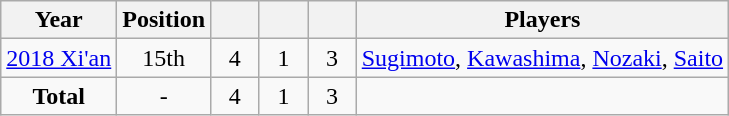<table class="wikitable" style="text-align: center;">
<tr>
<th>Year</th>
<th>Position</th>
<th width=25px></th>
<th width=25px></th>
<th width=25px></th>
<th>Players</th>
</tr>
<tr>
<td style="text-align: left;"> <a href='#'>2018 Xi'an</a></td>
<td>15th</td>
<td>4</td>
<td>1</td>
<td>3</td>
<td><a href='#'>Sugimoto</a>, <a href='#'>Kawashima</a>, <a href='#'>Nozaki</a>, <a href='#'>Saito</a></td>
</tr>
<tr>
<td><strong>Total</strong></td>
<td>-</td>
<td>4</td>
<td>1</td>
<td>3</td>
<td></td>
</tr>
</table>
